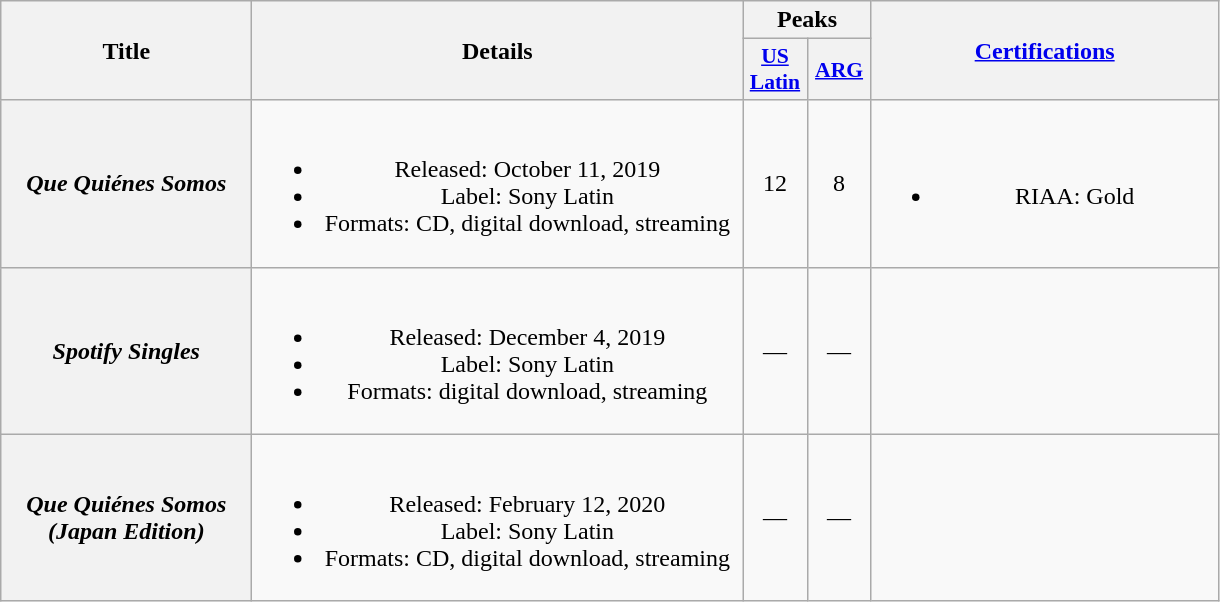<table class="wikitable plainrowheaders" style="text-align:center;">
<tr>
<th scope="col" style="width:10em;" rowspan="2">Title</th>
<th scope="col" style="width:20em;" rowspan="2">Details</th>
<th scope="col" colspan="2">Peaks</th>
<th scope="col" rowspan="2" style="width:14em;"><a href='#'>Certifications</a></th>
</tr>
<tr>
<th scope="col" style="width:2.5em;font-size:90%;"><a href='#'>US<br>Latin</a><br></th>
<th scope="col" style="width:2.5em;font-size:90%;"><a href='#'>ARG</a><br></th>
</tr>
<tr>
<th scope="row"><em>Que Quiénes Somos</em></th>
<td><br><ul><li>Released: October 11, 2019</li><li>Label: Sony Latin</li><li>Formats: CD, digital download, streaming</li></ul></td>
<td>12</td>
<td>8</td>
<td><br><ul><li>RIAA: Gold </li></ul></td>
</tr>
<tr>
<th scope="row"><em>Spotify Singles</em></th>
<td><br><ul><li>Released: December 4, 2019</li><li>Label: Sony Latin</li><li>Formats: digital download, streaming</li></ul></td>
<td>—</td>
<td>—</td>
<td></td>
</tr>
<tr>
<th scope="row"><em>Que Quiénes Somos (Japan Edition)</em></th>
<td><br><ul><li>Released: February 12, 2020</li><li>Label: Sony Latin</li><li>Formats: CD, digital download, streaming</li></ul></td>
<td>—</td>
<td>—</td>
<td></td>
</tr>
</table>
